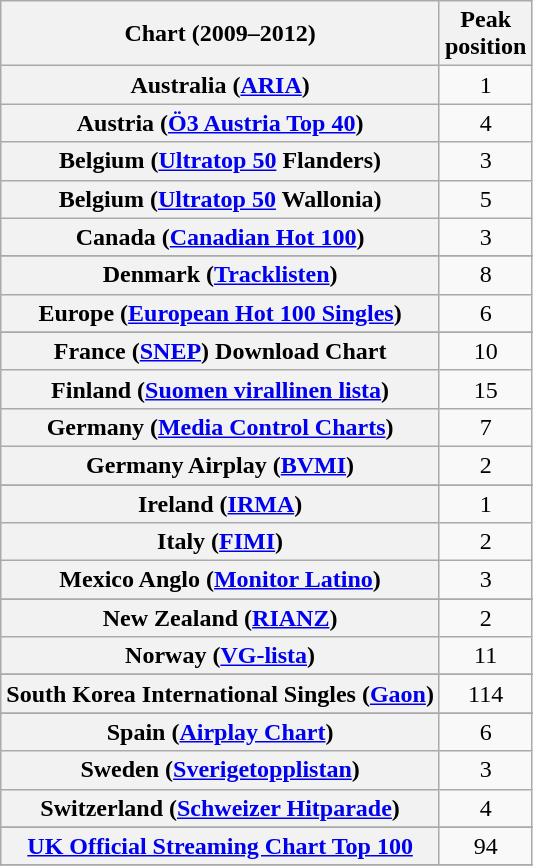<table class="wikitable sortable plainrowheaders" style="text-align:center">
<tr>
<th scope="col">Chart (2009–2012)</th>
<th scope="col">Peak<br>position</th>
</tr>
<tr>
<th scope="row">Australia (<a href='#'>ARIA</a>)</th>
<td>1</td>
</tr>
<tr>
<th scope="row">Austria (<a href='#'>Ö3 Austria Top 40</a>)</th>
<td>4</td>
</tr>
<tr>
<th scope="row">Belgium (<a href='#'>Ultratop 50</a> Flanders)</th>
<td>3</td>
</tr>
<tr>
<th scope="row">Belgium (<a href='#'>Ultratop 50</a> Wallonia)</th>
<td>5</td>
</tr>
<tr>
<th scope="row">Canada (<a href='#'>Canadian Hot 100</a>)</th>
<td>3</td>
</tr>
<tr>
</tr>
<tr>
<th scope="row">Denmark (<a href='#'>Tracklisten</a>)</th>
<td>8</td>
</tr>
<tr>
<th scope="row">Europe (<a href='#'>European Hot 100 Singles</a>)</th>
<td>6</td>
</tr>
<tr>
</tr>
<tr>
<th scope="row">France (<a href='#'>SNEP</a>) Download Chart</th>
<td>10</td>
</tr>
<tr>
<th scope="row">Finland (<a href='#'>Suomen virallinen lista</a>)</th>
<td>15</td>
</tr>
<tr>
<th scope="row">Germany (<a href='#'>Media Control Charts</a>)</th>
<td>7</td>
</tr>
<tr>
<th scope="row">Germany Airplay (<a href='#'>BVMI</a>)</th>
<td>2</td>
</tr>
<tr>
</tr>
<tr>
<th scope="row">Ireland (<a href='#'>IRMA</a>)</th>
<td>1</td>
</tr>
<tr>
<th scope="row">Italy (<a href='#'>FIMI</a>)</th>
<td>2</td>
</tr>
<tr>
<th scope="row">Mexico Anglo (<a href='#'>Monitor Latino</a>)</th>
<td>3</td>
</tr>
<tr>
</tr>
<tr>
</tr>
<tr>
<th scope="row">New Zealand (<a href='#'>RIANZ</a>)</th>
<td>2</td>
</tr>
<tr>
<th scope="row">Norway (<a href='#'>VG-lista</a>)</th>
<td>11</td>
</tr>
<tr>
</tr>
<tr>
</tr>
<tr>
<th scope="row">South Korea International Singles (<a href='#'>Gaon</a>)</th>
<td>114</td>
</tr>
<tr>
</tr>
<tr>
<th scope="row">Spain (<a href='#'>Airplay Chart</a>)</th>
<td>6</td>
</tr>
<tr>
<th scope="row">Sweden (<a href='#'>Sverigetopplistan</a>)</th>
<td>3</td>
</tr>
<tr>
<th scope="row">Switzerland (<a href='#'>Schweizer Hitparade</a>)</th>
<td>4</td>
</tr>
<tr>
</tr>
<tr>
<th scope="row"><a href='#'>UK Official Streaming Chart Top 100</a></th>
<td>94</td>
</tr>
<tr>
</tr>
<tr>
</tr>
<tr>
</tr>
<tr>
</tr>
<tr>
</tr>
<tr>
</tr>
<tr>
</tr>
</table>
